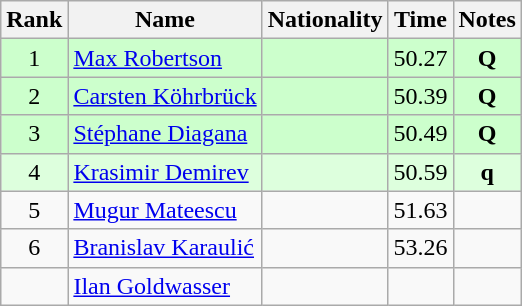<table class="wikitable sortable" style="text-align:center">
<tr>
<th>Rank</th>
<th>Name</th>
<th>Nationality</th>
<th>Time</th>
<th>Notes</th>
</tr>
<tr bgcolor=ccffcc>
<td>1</td>
<td align=left><a href='#'>Max Robertson</a></td>
<td align=left></td>
<td>50.27</td>
<td><strong>Q</strong></td>
</tr>
<tr bgcolor=ccffcc>
<td>2</td>
<td align=left><a href='#'>Carsten Köhrbrück</a></td>
<td align=left></td>
<td>50.39</td>
<td><strong>Q</strong></td>
</tr>
<tr bgcolor=ccffcc>
<td>3</td>
<td align=left><a href='#'>Stéphane Diagana</a></td>
<td align=left></td>
<td>50.49</td>
<td><strong>Q</strong></td>
</tr>
<tr bgcolor=ddffdd>
<td>4</td>
<td align=left><a href='#'>Krasimir Demirev</a></td>
<td align=left></td>
<td>50.59</td>
<td><strong>q</strong></td>
</tr>
<tr>
<td>5</td>
<td align=left><a href='#'>Mugur Mateescu</a></td>
<td align=left></td>
<td>51.63</td>
<td></td>
</tr>
<tr>
<td>6</td>
<td align=left><a href='#'>Branislav Karaulić</a></td>
<td align=left></td>
<td>53.26</td>
<td></td>
</tr>
<tr>
<td></td>
<td align=left><a href='#'>Ilan Goldwasser</a></td>
<td align=left></td>
<td></td>
<td></td>
</tr>
</table>
